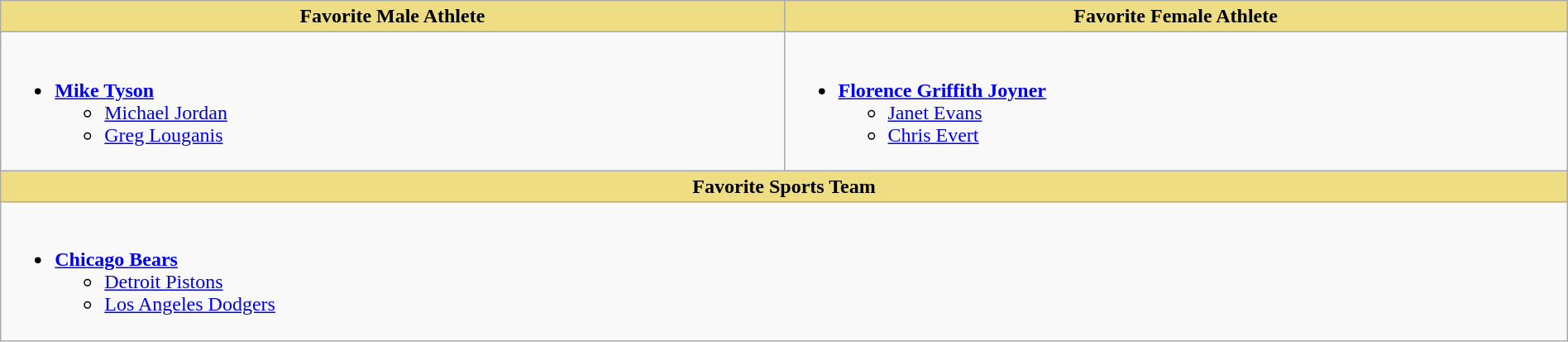<table class="wikitable" style="width:100%">
<tr>
<th style="background:#EEDD82; width:50%">Favorite Male Athlete</th>
<th style="background:#EEDD82; width:50%">Favorite Female Athlete</th>
</tr>
<tr>
<td valign="top"><br><ul><li><strong><a href='#'>Mike Tyson</a></strong><ul><li><a href='#'>Michael Jordan</a></li><li><a href='#'>Greg Louganis</a></li></ul></li></ul></td>
<td valign="top"><br><ul><li><strong><a href='#'>Florence Griffith Joyner</a></strong><ul><li><a href='#'>Janet Evans</a></li><li><a href='#'>Chris Evert</a></li></ul></li></ul></td>
</tr>
<tr>
<th style="background:#EEDD82;" colspan="2">Favorite Sports Team</th>
</tr>
<tr>
<td colspan="2" valign="top"><br><ul><li><strong><a href='#'>Chicago Bears</a></strong><ul><li><a href='#'>Detroit Pistons</a></li><li><a href='#'>Los Angeles Dodgers</a></li></ul></li></ul></td>
</tr>
</table>
